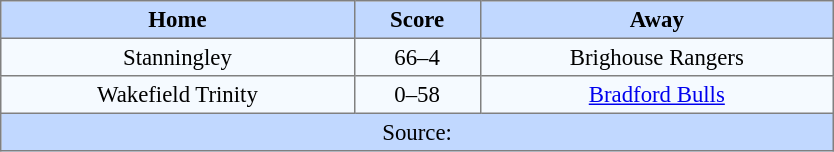<table border=1 style="border-collapse:collapse; font-size:95%; text-align:center;" cellpadding=3 cellspacing=0 width=44%>
<tr bgcolor=#C1D8FF>
<th width=19%>Home</th>
<th width=6%>Score</th>
<th width=19%>Away</th>
</tr>
<tr bgcolor=#F5FAFF>
<td>Stanningley</td>
<td>66–4</td>
<td>Brighouse Rangers</td>
</tr>
<tr bgcolor=#F5FAFF>
<td>Wakefield Trinity</td>
<td>0–58</td>
<td><a href='#'>Bradford Bulls</a></td>
</tr>
<tr bgcolor=#C1D8FF>
<td colspan=3>Source:</td>
</tr>
</table>
